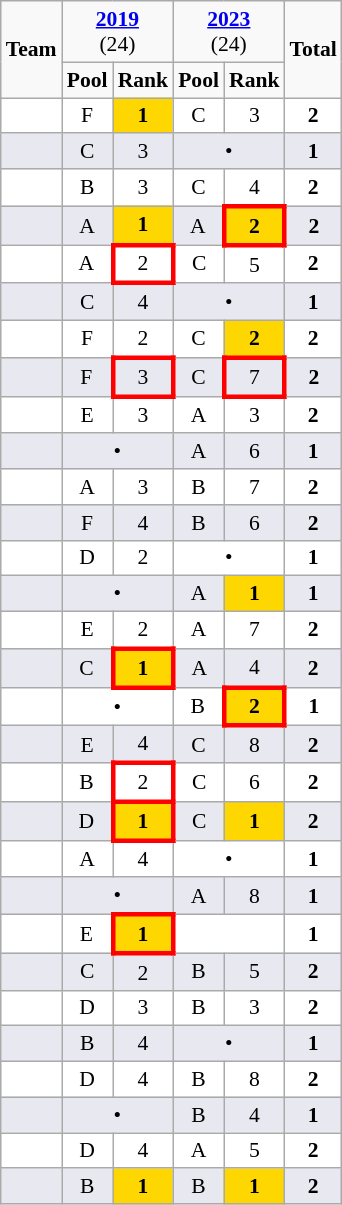<table class="wikitable" style="text-align:center; font-size:90%">
<tr bgcolor=>
<td rowspan=2><strong>Team</strong></td>
<td colspan=2><strong><a href='#'>2019</a></strong><br>(24)</td>
<td colspan=2><strong><a href='#'>2023</a></strong><br>(24)</td>
<td rowspan=2><strong>Total</strong></td>
</tr>
<tr>
<td><strong>Pool</strong></td>
<td><strong>Rank</strong></td>
<td><strong>Pool</strong></td>
<td><strong>Rank</strong></td>
</tr>
<tr bgcolor=#FFFFFF>
<td align=left></td>
<td>F</td>
<td style="background-color:gold"><strong>1</strong></td>
<td>C</td>
<td>3</td>
<td><strong>2</strong></td>
</tr>
<tr bgcolor=#E8E8F0>
<td align=left></td>
<td>C</td>
<td>3</td>
<td colspan=2>•</td>
<td><strong>1</strong></td>
</tr>
<tr bgcolor=#FFFFFF>
<td align=left></td>
<td>B</td>
<td>3</td>
<td>C</td>
<td>4</td>
<td><strong>2</strong></td>
</tr>
<tr bgcolor=#E8E8F0>
<td align=left></td>
<td>A</td>
<td style="background-color:gold"><strong>1</strong></td>
<td>A</td>
<td style="border:3px solid red;background-color:gold"><strong>2</strong></td>
<td><strong>2</strong></td>
</tr>
<tr bgcolor=#FFFFFF>
<td align=left></td>
<td>A</td>
<td style="border:3px solid red">2</td>
<td>C</td>
<td>5</td>
<td><strong>2</strong></td>
</tr>
<tr bgcolor=#E8E8F0>
<td align=left></td>
<td>C</td>
<td>4</td>
<td colspan=2>•</td>
<td><strong>1</strong></td>
</tr>
<tr bgcolor=#FFFFFF>
<td align=left></td>
<td>F</td>
<td>2</td>
<td>C</td>
<td style="background-color:gold"><strong>2</strong></td>
<td><strong>2</strong></td>
</tr>
<tr bgcolor=#E8E8F0>
<td align=left></td>
<td>F</td>
<td style="border:3px solid red">3</td>
<td>C</td>
<td style="border:3px solid red">7</td>
<td><strong>2</strong></td>
</tr>
<tr bgcolor=#FFFFFF>
<td align=left></td>
<td>E</td>
<td>3</td>
<td>A</td>
<td>3</td>
<td><strong>2</strong></td>
</tr>
<tr bgcolor=#E8E8F0>
<td align=left></td>
<td colspan=2>•</td>
<td>A</td>
<td>6</td>
<td><strong>1</strong></td>
</tr>
<tr bgcolor=#FFFFFF>
<td align=left></td>
<td>A</td>
<td>3</td>
<td>B</td>
<td>7</td>
<td><strong>2</strong></td>
</tr>
<tr bgcolor=#E8E8F0>
<td align=left></td>
<td>F</td>
<td>4</td>
<td>B</td>
<td>6</td>
<td><strong>2</strong></td>
</tr>
<tr bgcolor=#FFFFFF>
<td align=left></td>
<td>D</td>
<td>2</td>
<td colspan=2>•</td>
<td><strong>1</strong></td>
</tr>
<tr bgcolor=#E8E8F0>
<td align=left></td>
<td colspan=2>•</td>
<td>A</td>
<td style="background-color:gold"><strong>1</strong></td>
<td><strong>1</strong></td>
</tr>
<tr bgcolor=#FFFFFF>
<td align=left></td>
<td>E</td>
<td>2</td>
<td>A</td>
<td>7</td>
<td><strong>2</strong></td>
</tr>
<tr bgcolor=#E8E8F0>
<td align=left></td>
<td>C</td>
<td style="border:3px solid red;background-color:gold"><strong>1</strong></td>
<td>A</td>
<td>4</td>
<td><strong>2</strong></td>
</tr>
<tr bgcolor=#FFFFFF>
<td align=left></td>
<td colspan=2>•</td>
<td>B</td>
<td style="border:3px solid red;background-color:gold"><strong>2</strong></td>
<td><strong>1</strong></td>
</tr>
<tr bgcolor=#E8E8F0>
<td align=left></td>
<td>E</td>
<td>4</td>
<td>C</td>
<td>8</td>
<td><strong>2</strong></td>
</tr>
<tr bgcolor=#FFFFFF>
<td align=left></td>
<td>B</td>
<td style="border:3px solid red">2</td>
<td>C</td>
<td>6</td>
<td><strong>2</strong></td>
</tr>
<tr bgcolor=#E8E8F0>
<td align=left></td>
<td>D</td>
<td style="border:3px solid red;background-color:gold"><strong>1</strong></td>
<td>C</td>
<td style="background-color:gold;background-color: gold"><strong>1</strong></td>
<td><strong>2</strong></td>
</tr>
<tr bgcolor=#FFFFFF>
<td align=left></td>
<td>A</td>
<td>4</td>
<td colspan=2>•</td>
<td><strong>1</strong></td>
</tr>
<tr bgcolor=#E8E8F0>
<td align=left></td>
<td colspan=2>•</td>
<td>A</td>
<td>8</td>
<td><strong>1</strong></td>
</tr>
<tr bgcolor=#FFFFFF>
<td align=left></td>
<td>E</td>
<td style="border:3px solid red;background-color: gold"><strong>1</strong></td>
<td colspan=2></td>
<td><strong>1</strong></td>
</tr>
<tr bgcolor=#E8E8F0>
<td align=left></td>
<td>C</td>
<td>2</td>
<td>B</td>
<td>5</td>
<td><strong>2</strong></td>
</tr>
<tr bgcolor=#FFFFFF>
<td align=left></td>
<td>D</td>
<td>3</td>
<td>B</td>
<td>3</td>
<td><strong>2</strong></td>
</tr>
<tr bgcolor=#E8E8F0>
<td align=left></td>
<td>B</td>
<td>4</td>
<td colspan=2>•</td>
<td><strong>1</strong></td>
</tr>
<tr bgcolor=#FFFFFF>
<td align=left></td>
<td>D</td>
<td>4</td>
<td>B</td>
<td>8</td>
<td><strong>2</strong></td>
</tr>
<tr bgcolor=#E8E8F0>
<td align=left></td>
<td colspan=2>•</td>
<td>B</td>
<td>4</td>
<td><strong>1</strong></td>
</tr>
<tr bgcolor=#FFFFFF>
<td align=left></td>
<td>D</td>
<td>4</td>
<td>A</td>
<td>5</td>
<td><strong>2</strong></td>
</tr>
<tr bgcolor=#E8E8F0>
<td align=left></td>
<td>B</td>
<td bgcolor=gold><strong>1</strong></td>
<td>B</td>
<td style="background-color:gold"><strong>1</strong></td>
<td><strong>2</strong></td>
</tr>
</table>
